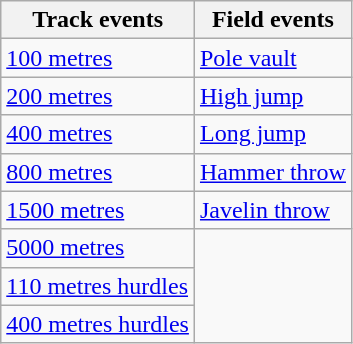<table class=wikitable>
<tr>
<th>Track events</th>
<th>Field events</th>
</tr>
<tr>
<td><a href='#'>100 metres</a></td>
<td><a href='#'>Pole vault</a></td>
</tr>
<tr>
<td><a href='#'>200 metres</a></td>
<td><a href='#'>High jump</a></td>
</tr>
<tr>
<td><a href='#'>400 metres</a></td>
<td><a href='#'>Long jump</a></td>
</tr>
<tr>
<td><a href='#'>800 metres</a></td>
<td><a href='#'>Hammer throw</a></td>
</tr>
<tr>
<td><a href='#'>1500 metres</a></td>
<td><a href='#'>Javelin throw</a></td>
</tr>
<tr>
<td><a href='#'>5000 metres</a></td>
</tr>
<tr>
<td><a href='#'>110 metres hurdles</a></td>
</tr>
<tr>
<td><a href='#'>400 metres hurdles</a></td>
</tr>
</table>
